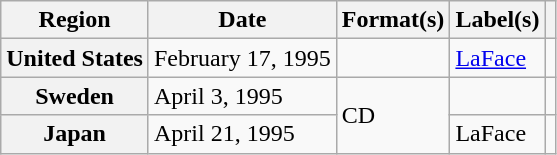<table class="wikitable plainrowheaders">
<tr>
<th scope="col">Region</th>
<th scope="col">Date</th>
<th scope="col">Format(s)</th>
<th scope="col">Label(s)</th>
<th scope="col"></th>
</tr>
<tr>
<th scope="row">United States</th>
<td>February 17, 1995</td>
<td></td>
<td><a href='#'>LaFace</a></td>
<td></td>
</tr>
<tr>
<th scope="row">Sweden</th>
<td>April 3, 1995</td>
<td rowspan="2">CD</td>
<td></td>
<td></td>
</tr>
<tr>
<th scope="row">Japan</th>
<td>April 21, 1995</td>
<td>LaFace</td>
<td></td>
</tr>
</table>
